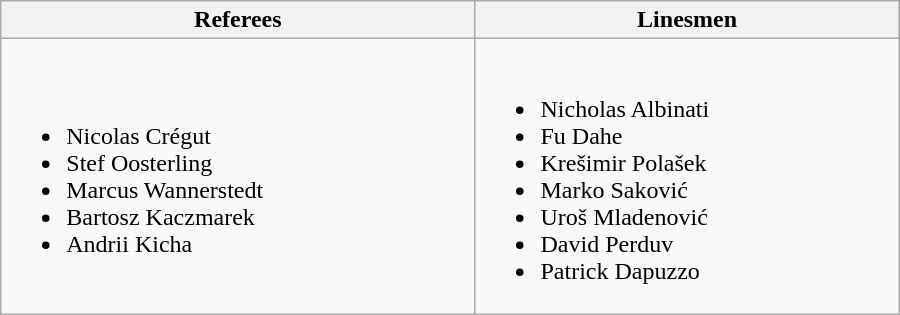<table class="wikitable" width=600px>
<tr>
<th>Referees</th>
<th>Linesmen</th>
</tr>
<tr>
<td><br><ul><li> Nicolas Crégut</li><li> Stef Oosterling</li><li> Marcus Wannerstedt</li><li> Bartosz Kaczmarek</li><li> Andrii Kicha</li></ul></td>
<td><br><ul><li> Nicholas Albinati</li><li> Fu Dahe</li><li> Krešimir Polašek</li><li> Marko Saković</li><li> Uroš Mladenović</li><li> David Perduv</li><li> Patrick Dapuzzo</li></ul></td>
</tr>
</table>
